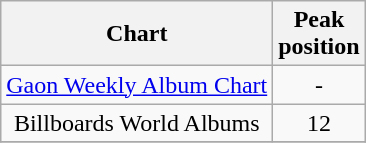<table class="wikitable" style="text-align:center;">
<tr>
<th>Chart</th>
<th>Peak <br> position</th>
</tr>
<tr>
<td><a href='#'>Gaon Weekly Album Chart</a></td>
<td align=center>-</td>
</tr>
<tr>
<td>Billboards World Albums</td>
<td align=center>12</td>
</tr>
<tr>
</tr>
</table>
